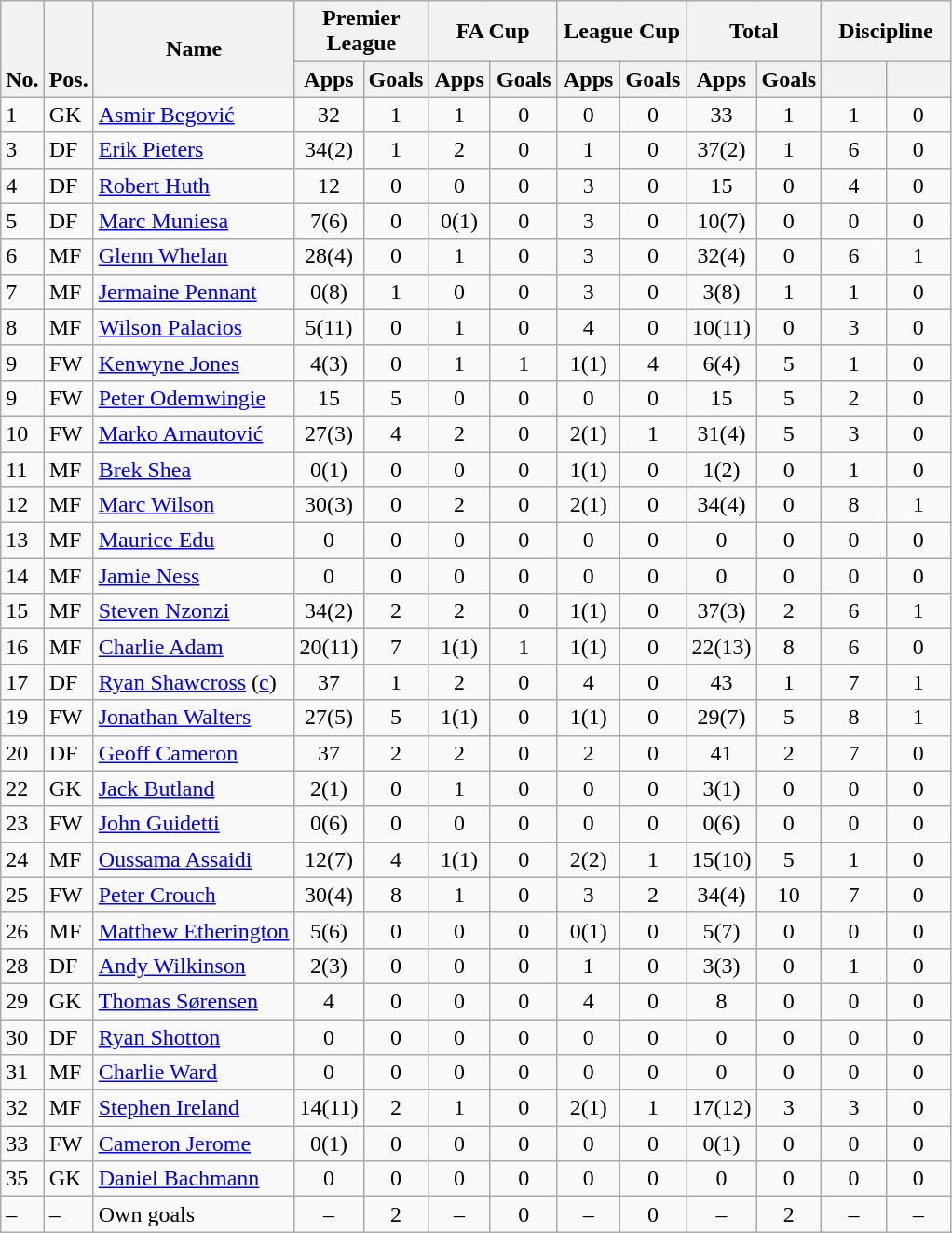<table class="wikitable" style="text-align:center">
<tr>
<th rowspan="2" valign="bottom">No.</th>
<th rowspan="2" valign="bottom">Pos.</th>
<th rowspan="2">Name</th>
<th colspan="2" width="85">Premier League</th>
<th colspan="2" width="85">FA Cup</th>
<th colspan="2" width="85">League Cup</th>
<th colspan="2" width="85">Total</th>
<th colspan="2" width="85">Discipline</th>
</tr>
<tr>
<th>Apps</th>
<th>Goals</th>
<th>Apps</th>
<th>Goals</th>
<th>Apps</th>
<th>Goals</th>
<th>Apps</th>
<th>Goals</th>
<th></th>
<th></th>
</tr>
<tr>
<td align="left">1</td>
<td align="left">GK</td>
<td align="left"> <a href='#'>Asmir Begović</a></td>
<td>32</td>
<td>1</td>
<td>1</td>
<td>0</td>
<td>0</td>
<td>0</td>
<td>33</td>
<td>1</td>
<td>1</td>
<td>0</td>
</tr>
<tr>
<td align="left">3</td>
<td align="left">DF</td>
<td align="left"> <a href='#'>Erik Pieters</a></td>
<td>34(2)</td>
<td>1</td>
<td>2</td>
<td>0</td>
<td>1</td>
<td>0</td>
<td>37(2)</td>
<td>1</td>
<td>6</td>
<td>0</td>
</tr>
<tr>
<td align="left">4</td>
<td align="left">DF</td>
<td align="left"> <a href='#'>Robert Huth</a></td>
<td>12</td>
<td>0</td>
<td>0</td>
<td>0</td>
<td>3</td>
<td>0</td>
<td>15</td>
<td>0</td>
<td>4</td>
<td>0</td>
</tr>
<tr>
<td align="left">5</td>
<td align="left">DF</td>
<td align="left"> <a href='#'>Marc Muniesa</a></td>
<td>7(6)</td>
<td>0</td>
<td>0(1)</td>
<td>0</td>
<td>3</td>
<td>0</td>
<td>10(7)</td>
<td>0</td>
<td>0</td>
<td>0</td>
</tr>
<tr>
<td align="left">6</td>
<td align="left">MF</td>
<td align="left"> <a href='#'>Glenn Whelan</a></td>
<td>28(4)</td>
<td>0</td>
<td>1</td>
<td>0</td>
<td>3</td>
<td>0</td>
<td>32(4)</td>
<td>0</td>
<td>6</td>
<td>1</td>
</tr>
<tr>
<td align="left">7</td>
<td align="left">MF</td>
<td align="left"> <a href='#'>Jermaine Pennant</a></td>
<td>0(8)</td>
<td>1</td>
<td>0</td>
<td>0</td>
<td>3</td>
<td>0</td>
<td>3(8)</td>
<td>1</td>
<td>1</td>
<td>0</td>
</tr>
<tr>
<td align="left">8</td>
<td align="left">MF</td>
<td align="left"> <a href='#'>Wilson Palacios</a></td>
<td>5(11)</td>
<td>0</td>
<td>1</td>
<td>0</td>
<td>4</td>
<td>0</td>
<td>10(11)</td>
<td>0</td>
<td>3</td>
<td>0</td>
</tr>
<tr>
<td align="left">9</td>
<td align="left">FW</td>
<td align="left"> <a href='#'>Kenwyne Jones</a></td>
<td>4(3)</td>
<td>0</td>
<td>1</td>
<td>1</td>
<td>1(1)</td>
<td>4</td>
<td>6(4)</td>
<td>5</td>
<td>1</td>
<td>0</td>
</tr>
<tr>
<td align="left">9</td>
<td align="left">FW</td>
<td align="left"> <a href='#'>Peter Odemwingie</a></td>
<td>15</td>
<td>5</td>
<td>0</td>
<td>0</td>
<td>0</td>
<td>0</td>
<td>15</td>
<td>5</td>
<td>2</td>
<td>0</td>
</tr>
<tr>
<td align="left">10</td>
<td align="left">FW</td>
<td align="left"> <a href='#'>Marko Arnautović</a></td>
<td>27(3)</td>
<td>4</td>
<td>2</td>
<td>0</td>
<td>2(1)</td>
<td>1</td>
<td>31(4)</td>
<td>5</td>
<td>3</td>
<td>0</td>
</tr>
<tr>
<td align="left">11</td>
<td align="left">MF</td>
<td align="left"> <a href='#'>Brek Shea</a></td>
<td>0(1)</td>
<td>0</td>
<td>0</td>
<td>0</td>
<td>1(1)</td>
<td>0</td>
<td>1(2)</td>
<td>0</td>
<td>1</td>
<td>0</td>
</tr>
<tr>
<td align="left">12</td>
<td align="left">MF</td>
<td align="left"> <a href='#'>Marc Wilson</a></td>
<td>30(3)</td>
<td>0</td>
<td>2</td>
<td>0</td>
<td>2(1)</td>
<td>0</td>
<td>34(4)</td>
<td>0</td>
<td>8</td>
<td>1</td>
</tr>
<tr>
<td align="left">13</td>
<td align="left">MF</td>
<td align="left"> <a href='#'>Maurice Edu</a></td>
<td>0</td>
<td>0</td>
<td>0</td>
<td>0</td>
<td>0</td>
<td>0</td>
<td>0</td>
<td>0</td>
<td>0</td>
<td>0</td>
</tr>
<tr>
<td align="left">14</td>
<td align="left">MF</td>
<td align="left"> <a href='#'>Jamie Ness</a></td>
<td>0</td>
<td>0</td>
<td>0</td>
<td>0</td>
<td>0</td>
<td>0</td>
<td>0</td>
<td>0</td>
<td>0</td>
<td>0</td>
</tr>
<tr>
<td align="left">15</td>
<td align="left">MF</td>
<td align="left"> <a href='#'>Steven Nzonzi</a></td>
<td>34(2)</td>
<td>2</td>
<td>2</td>
<td>0</td>
<td>1(1)</td>
<td>0</td>
<td>37(3)</td>
<td>2</td>
<td>6</td>
<td>1</td>
</tr>
<tr>
<td align="left">16</td>
<td align="left">MF</td>
<td align="left"> <a href='#'>Charlie Adam</a></td>
<td>20(11)</td>
<td>7</td>
<td>1(1)</td>
<td>1</td>
<td>1(1)</td>
<td>0</td>
<td>22(13)</td>
<td>8</td>
<td>6</td>
<td>0</td>
</tr>
<tr>
<td align="left">17</td>
<td align="left">DF</td>
<td align="left"> <a href='#'>Ryan Shawcross</a> (<a href='#'>c</a>)</td>
<td>37</td>
<td>1</td>
<td>2</td>
<td>0</td>
<td>4</td>
<td>0</td>
<td>43</td>
<td>1</td>
<td>7</td>
<td>1</td>
</tr>
<tr>
<td align="left">19</td>
<td align="left">FW</td>
<td align="left"> <a href='#'>Jonathan Walters</a></td>
<td>27(5)</td>
<td>5</td>
<td>1(1)</td>
<td>0</td>
<td>1(1)</td>
<td>0</td>
<td>29(7)</td>
<td>5</td>
<td>8</td>
<td>1</td>
</tr>
<tr>
<td align="left">20</td>
<td align="left">DF</td>
<td align="left"> <a href='#'>Geoff Cameron</a></td>
<td>37</td>
<td>2</td>
<td>2</td>
<td>0</td>
<td>2</td>
<td>0</td>
<td>41</td>
<td>2</td>
<td>7</td>
<td>0</td>
</tr>
<tr>
<td align="left">22</td>
<td align="left">GK</td>
<td align="left"> <a href='#'>Jack Butland</a></td>
<td>2(1)</td>
<td>0</td>
<td>1</td>
<td>0</td>
<td>0</td>
<td>0</td>
<td>3(1)</td>
<td>0</td>
<td>0</td>
<td>0</td>
</tr>
<tr>
<td align="left">23</td>
<td align="left">FW</td>
<td align="left"> <a href='#'>John Guidetti</a></td>
<td>0(6)</td>
<td>0</td>
<td>0</td>
<td>0</td>
<td>0</td>
<td>0</td>
<td>0(6)</td>
<td>0</td>
<td>0</td>
<td>0</td>
</tr>
<tr>
<td align="left">24</td>
<td align="left">MF</td>
<td align="left"> <a href='#'>Oussama Assaidi</a></td>
<td>12(7)</td>
<td>4</td>
<td>1(1)</td>
<td>0</td>
<td>2(2)</td>
<td>1</td>
<td>15(10)</td>
<td>5</td>
<td>1</td>
<td>0</td>
</tr>
<tr>
<td align="left">25</td>
<td align="left">FW</td>
<td align="left"> <a href='#'>Peter Crouch</a></td>
<td>30(4)</td>
<td>8</td>
<td>1</td>
<td>0</td>
<td>3</td>
<td>2</td>
<td>34(4)</td>
<td>10</td>
<td>7</td>
<td>0</td>
</tr>
<tr>
<td align="left">26</td>
<td align="left">MF</td>
<td align="left"> <a href='#'>Matthew Etherington</a></td>
<td>5(6)</td>
<td>0</td>
<td>0</td>
<td>0</td>
<td>0(1)</td>
<td>0</td>
<td>5(7)</td>
<td>0</td>
<td>0</td>
<td>0</td>
</tr>
<tr>
<td align="left">28</td>
<td align="left">DF</td>
<td align="left"> <a href='#'>Andy Wilkinson</a></td>
<td>2(3)</td>
<td>0</td>
<td>0</td>
<td>0</td>
<td>1</td>
<td>0</td>
<td>3(3)</td>
<td>0</td>
<td>1</td>
<td>0</td>
</tr>
<tr>
<td align="left">29</td>
<td align="left">GK</td>
<td align="left"> <a href='#'>Thomas Sørensen</a></td>
<td>4</td>
<td>0</td>
<td>0</td>
<td>0</td>
<td>4</td>
<td>0</td>
<td>8</td>
<td>0</td>
<td>0</td>
<td>0</td>
</tr>
<tr>
<td align="left">30</td>
<td align="left">DF</td>
<td align="left"> <a href='#'>Ryan Shotton</a></td>
<td>0</td>
<td>0</td>
<td>0</td>
<td>0</td>
<td>0</td>
<td>0</td>
<td>0</td>
<td>0</td>
<td>0</td>
<td>0</td>
</tr>
<tr>
<td align="left">31</td>
<td align="left">MF</td>
<td align="left"> <a href='#'>Charlie Ward</a></td>
<td>0</td>
<td>0</td>
<td>0</td>
<td>0</td>
<td>0</td>
<td>0</td>
<td>0</td>
<td>0</td>
<td>0</td>
<td>0</td>
</tr>
<tr>
<td align="left">32</td>
<td align="left">MF</td>
<td align="left"> <a href='#'>Stephen Ireland</a></td>
<td>14(11)</td>
<td>2</td>
<td>1</td>
<td>0</td>
<td>2(1)</td>
<td>1</td>
<td>17(12)</td>
<td>3</td>
<td>3</td>
<td>0</td>
</tr>
<tr>
<td align="left">33</td>
<td align="left">FW</td>
<td align="left"> <a href='#'>Cameron Jerome</a></td>
<td>0(1)</td>
<td>0</td>
<td>0</td>
<td>0</td>
<td>0</td>
<td>0</td>
<td>0(1)</td>
<td>0</td>
<td>0</td>
<td>0</td>
</tr>
<tr>
<td align="left">35</td>
<td align="left">GK</td>
<td align="left"> <a href='#'>Daniel Bachmann</a></td>
<td>0</td>
<td>0</td>
<td>0</td>
<td>0</td>
<td>0</td>
<td>0</td>
<td>0</td>
<td>0</td>
<td>0</td>
<td>0</td>
</tr>
<tr>
<td align="left">–</td>
<td align="left">–</td>
<td align="left">Own goals</td>
<td>–</td>
<td>2</td>
<td>–</td>
<td>0</td>
<td>–</td>
<td>0</td>
<td>–</td>
<td>2</td>
<td>–</td>
<td>–</td>
</tr>
</table>
